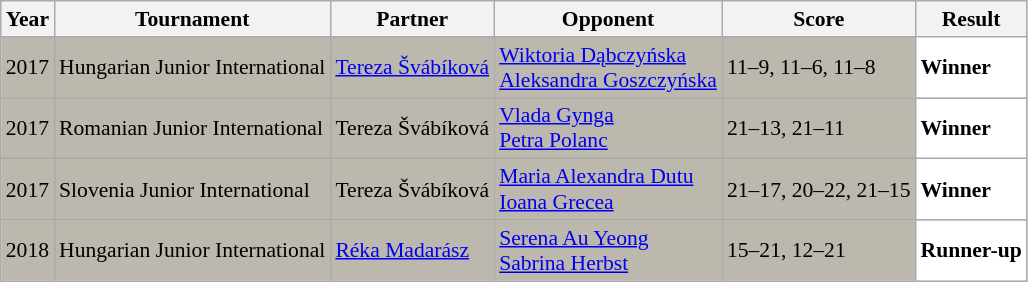<table class="sortable wikitable" style="font-size: 90%;">
<tr>
<th>Year</th>
<th>Tournament</th>
<th>Partner</th>
<th>Opponent</th>
<th>Score</th>
<th>Result</th>
</tr>
<tr style="background:#BDB8AD">
<td align="center">2017</td>
<td align="left">Hungarian Junior International</td>
<td align="left"> <a href='#'>Tereza Švábíková</a></td>
<td align="left"> <a href='#'>Wiktoria Dąbczyńska</a><br> <a href='#'>Aleksandra Goszczyńska</a></td>
<td align="left">11–9, 11–6, 11–8</td>
<td style="text-align:left; background:white"> <strong>Winner</strong></td>
</tr>
<tr style="background:#BDB8AD">
<td align="center">2017</td>
<td align="left">Romanian Junior International</td>
<td align="left"> Tereza Švábíková</td>
<td align="left"> <a href='#'>Vlada Gynga</a><br> <a href='#'>Petra Polanc</a></td>
<td align="left">21–13, 21–11</td>
<td style="text-align:left; background:white"> <strong>Winner</strong></td>
</tr>
<tr style="background:#BDB8AD">
<td align="center">2017</td>
<td align="left">Slovenia Junior International</td>
<td align="left"> Tereza Švábíková</td>
<td align="left"> <a href='#'>Maria Alexandra Dutu</a><br> <a href='#'>Ioana Grecea</a></td>
<td align="left">21–17, 20–22, 21–15</td>
<td style="text-align:left; background:white"> <strong>Winner</strong></td>
</tr>
<tr style="background:#BDB8AD">
<td align="center">2018</td>
<td align="left">Hungarian Junior International</td>
<td align="left"> <a href='#'>Réka Madarász</a></td>
<td align="left"> <a href='#'>Serena Au Yeong</a><br> <a href='#'>Sabrina Herbst</a></td>
<td align="left">15–21, 12–21</td>
<td style="text-align:left; background:white"> <strong>Runner-up</strong></td>
</tr>
</table>
